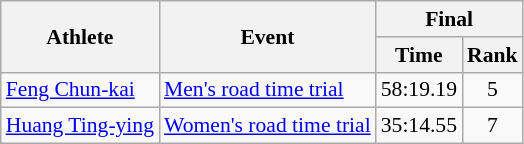<table class=wikitable style=font-size:90%;text-align:center>
<tr>
<th rowspan="2">Athlete</th>
<th rowspan="2">Event</th>
<th colspan="2">Final</th>
</tr>
<tr>
<th>Time</th>
<th>Rank</th>
</tr>
<tr>
<td align="left"><a href='#'>Feng Chun-kai</a></td>
<td align="left"><a href='#'>Men's road time trial</a></td>
<td>58:19.19</td>
<td>5</td>
</tr>
<tr>
<td align="left"><a href='#'>Huang Ting-ying</a></td>
<td align="left"><a href='#'>Women's road time trial</a></td>
<td>35:14.55</td>
<td>7</td>
</tr>
</table>
